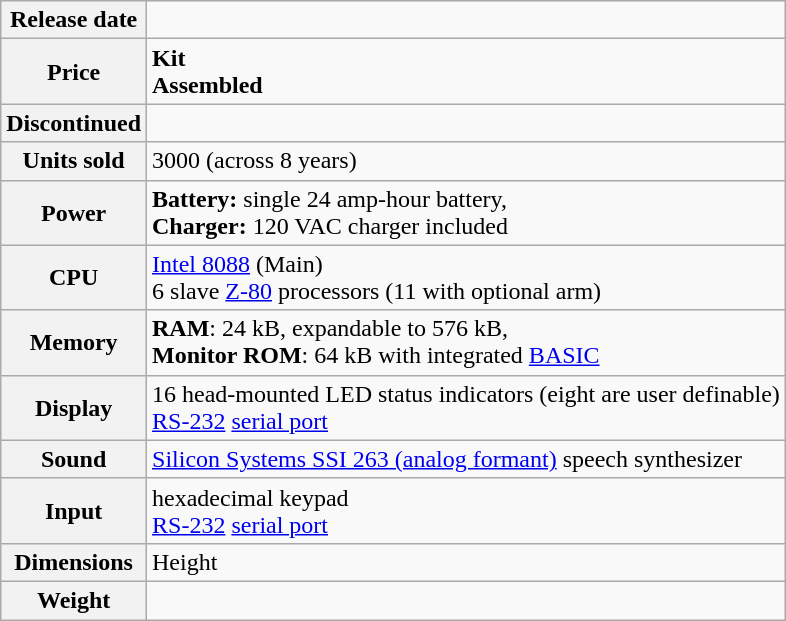<table class="wikitable">
<tr>
<th>Release date</th>
<td></td>
</tr>
<tr>
<th>Price</th>
<td><strong>Kit</strong> <br><strong>Assembled</strong> </td>
</tr>
<tr>
<th>Discontinued</th>
<td></td>
</tr>
<tr>
<th>Units sold</th>
<td>3000 (across 8 years)</td>
</tr>
<tr>
<th>Power</th>
<td><strong>Battery:</strong> single 24 amp-hour battery,<br><strong>Charger:</strong> 120 VAC charger included</td>
</tr>
<tr>
<th>CPU</th>
<td><a href='#'>Intel 8088</a> (Main)<br>6 slave <a href='#'>Z-80</a> processors (11 with optional arm)</td>
</tr>
<tr>
<th>Memory</th>
<td><strong>RAM</strong>: 24 kB, expandable to 576 kB,<br> <strong>Monitor ROM</strong>: 64 kB with integrated <a href='#'>BASIC</a></td>
</tr>
<tr>
<th>Display</th>
<td>16 head-mounted LED status indicators (eight are user definable)<br><a href='#'>RS-232</a> <a href='#'>serial port</a></td>
</tr>
<tr>
<th>Sound</th>
<td><a href='#'>Silicon Systems SSI 263 (analog formant)</a> speech synthesizer</td>
</tr>
<tr>
<th>Input</th>
<td>hexadecimal keypad<br><a href='#'>RS-232</a> <a href='#'>serial port</a></td>
</tr>
<tr>
<th>Dimensions</th>
<td>Height </td>
</tr>
<tr>
<th>Weight</th>
<td></td>
</tr>
</table>
